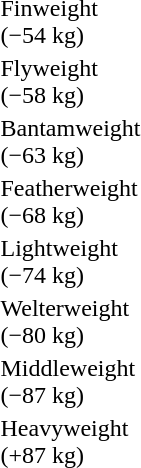<table>
<tr>
<td rowspan=2>Finweight<br>(−54 kg) </td>
<td rowspan=2></td>
<td rowspan=2></td>
<td></td>
</tr>
<tr>
<td></td>
</tr>
<tr>
<td rowspan=2>Flyweight<br>(−58 kg) </td>
<td rowspan=2></td>
<td rowspan=2></td>
<td></td>
</tr>
<tr>
<td></td>
</tr>
<tr>
<td rowspan=2>Bantamweight<br>(−63 kg) </td>
<td rowspan=2></td>
<td rowspan=2></td>
<td></td>
</tr>
<tr>
<td></td>
</tr>
<tr>
<td rowspan=2>Featherweight<br>(−68 kg) </td>
<td rowspan=2></td>
<td rowspan=2></td>
<td></td>
</tr>
<tr>
<td></td>
</tr>
<tr>
<td rowspan=2>Lightweight<br>(−74 kg) </td>
<td rowspan=2></td>
<td rowspan=2></td>
<td></td>
</tr>
<tr>
<td></td>
</tr>
<tr>
<td rowspan=2>Welterweight<br>(−80 kg) </td>
<td rowspan=2></td>
<td rowspan=2></td>
<td></td>
</tr>
<tr>
<td></td>
</tr>
<tr>
<td rowspan=2>Middleweight<br>(−87 kg) </td>
<td rowspan=2></td>
<td rowspan=2></td>
<td></td>
</tr>
<tr>
<td></td>
</tr>
<tr>
<td rowspan=2>Heavyweight<br>(+87 kg) </td>
<td rowspan=2></td>
<td rowspan=2></td>
<td></td>
</tr>
<tr>
<td></td>
</tr>
</table>
